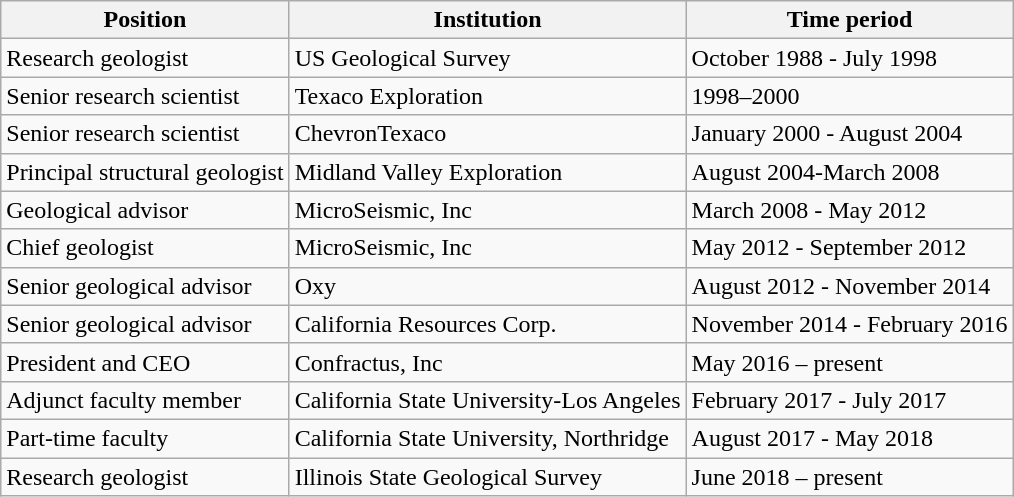<table class="wikitable">
<tr>
<th>Position</th>
<th>Institution</th>
<th>Time period</th>
</tr>
<tr>
<td>Research geologist</td>
<td>US Geological Survey</td>
<td>October 1988 - July 1998</td>
</tr>
<tr>
<td>Senior research scientist</td>
<td>Texaco Exploration</td>
<td>1998–2000</td>
</tr>
<tr>
<td>Senior research scientist</td>
<td>ChevronTexaco</td>
<td>January 2000 - August 2004</td>
</tr>
<tr>
<td>Principal structural geologist</td>
<td>Midland Valley Exploration</td>
<td>August 2004-March 2008</td>
</tr>
<tr>
<td>Geological advisor</td>
<td>MicroSeismic, Inc</td>
<td>March 2008 - May 2012</td>
</tr>
<tr>
<td>Chief geologist</td>
<td>MicroSeismic, Inc</td>
<td>May 2012 - September 2012</td>
</tr>
<tr>
<td>Senior geological advisor</td>
<td>Oxy</td>
<td>August 2012 - November 2014</td>
</tr>
<tr>
<td>Senior geological advisor</td>
<td>California Resources Corp.</td>
<td>November 2014 - February 2016</td>
</tr>
<tr>
<td>President and CEO</td>
<td>Confractus, Inc</td>
<td>May 2016 – present</td>
</tr>
<tr>
<td>Adjunct faculty member</td>
<td>California State University-Los Angeles</td>
<td>February 2017 - July 2017</td>
</tr>
<tr>
<td>Part-time faculty</td>
<td>California State University, Northridge</td>
<td>August 2017 - May 2018</td>
</tr>
<tr>
<td>Research geologist</td>
<td>Illinois State Geological Survey</td>
<td>June 2018 – present</td>
</tr>
</table>
